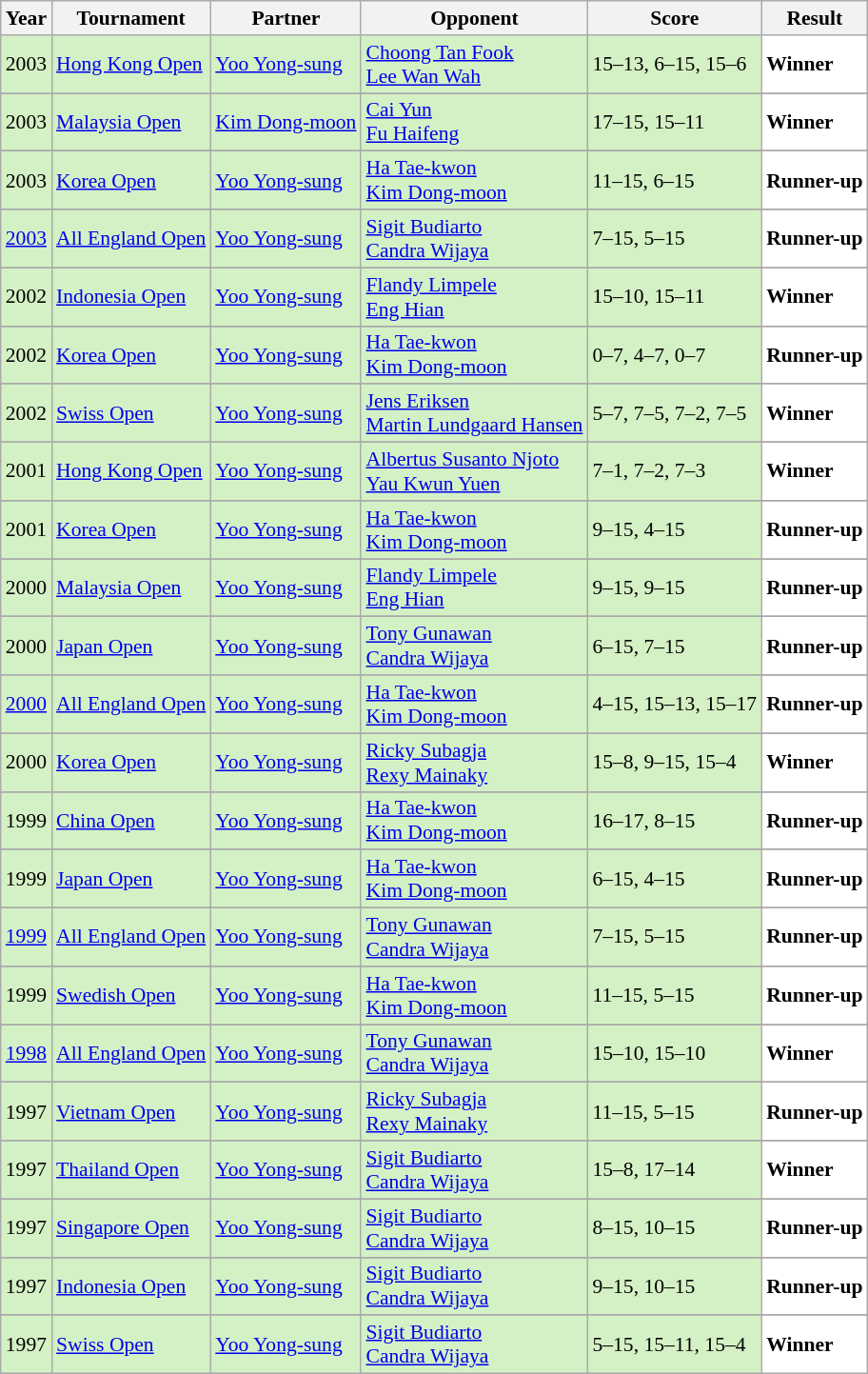<table class="sortable wikitable" style="font-size: 90%;">
<tr>
<th>Year</th>
<th>Tournament</th>
<th>Partner</th>
<th>Opponent</th>
<th>Score</th>
<th>Result</th>
</tr>
<tr style="background:#D4F1C5">
<td align="center">2003</td>
<td align="left"><a href='#'>Hong Kong Open</a></td>
<td align="left"> <a href='#'>Yoo Yong-sung</a></td>
<td align="left"> <a href='#'>Choong Tan Fook</a> <br>  <a href='#'>Lee Wan Wah</a></td>
<td align="left">15–13, 6–15, 15–6</td>
<td style="text-align:left; background:white"> <strong>Winner</strong></td>
</tr>
<tr>
</tr>
<tr style="background:#D4F1C5">
<td align="center">2003</td>
<td align="left"><a href='#'>Malaysia Open</a></td>
<td align="left"> <a href='#'>Kim Dong-moon</a></td>
<td align="left"> <a href='#'>Cai Yun</a> <br>  <a href='#'>Fu Haifeng</a></td>
<td align="left">17–15, 15–11</td>
<td style="text-align:left; background:white"> <strong>Winner</strong></td>
</tr>
<tr>
</tr>
<tr style="background:#D4F1C5">
<td align="center">2003</td>
<td align="left"><a href='#'>Korea Open</a></td>
<td align="left"> <a href='#'>Yoo Yong-sung</a></td>
<td align="left"> <a href='#'>Ha Tae-kwon</a> <br>  <a href='#'>Kim Dong-moon</a></td>
<td align="left">11–15, 6–15</td>
<td style="text-align:left; background:white"> <strong>Runner-up</strong></td>
</tr>
<tr>
</tr>
<tr style="background:#D4F1C5">
<td align="center"><a href='#'>2003</a></td>
<td align="left"><a href='#'>All England Open</a></td>
<td align="left"> <a href='#'>Yoo Yong-sung</a></td>
<td align="left"> <a href='#'>Sigit Budiarto</a> <br>  <a href='#'>Candra Wijaya</a></td>
<td align="left">7–15, 5–15</td>
<td style="text-align:left; background:white"> <strong>Runner-up</strong></td>
</tr>
<tr>
</tr>
<tr style="background:#D4F1C5">
<td align="center">2002</td>
<td align="left"><a href='#'>Indonesia Open</a></td>
<td align="left"> <a href='#'>Yoo Yong-sung</a></td>
<td align="left"> <a href='#'>Flandy Limpele</a> <br>  <a href='#'>Eng Hian</a></td>
<td align="left">15–10, 15–11</td>
<td style="text-align:left; background:white"> <strong>Winner</strong></td>
</tr>
<tr>
</tr>
<tr style="background:#D4F1C5">
<td align="center">2002</td>
<td align="left"><a href='#'>Korea Open</a></td>
<td align="left"> <a href='#'>Yoo Yong-sung</a></td>
<td align="left"> <a href='#'>Ha Tae-kwon</a> <br>  <a href='#'>Kim Dong-moon</a></td>
<td align="left">0–7, 4–7, 0–7</td>
<td style="text-align:left; background:white"> <strong>Runner-up</strong></td>
</tr>
<tr>
</tr>
<tr style="background:#D4F1C5">
<td align="center">2002</td>
<td align="left"><a href='#'>Swiss Open</a></td>
<td align="left"> <a href='#'>Yoo Yong-sung</a></td>
<td align="left"> <a href='#'>Jens Eriksen</a> <br>  <a href='#'>Martin Lundgaard Hansen</a></td>
<td align="left">5–7, 7–5, 7–2, 7–5</td>
<td style="text-align:left; background:white"> <strong>Winner</strong></td>
</tr>
<tr>
</tr>
<tr style="background:#D4F1C5">
<td align="center">2001</td>
<td align="left"><a href='#'>Hong Kong Open</a></td>
<td align="left"> <a href='#'>Yoo Yong-sung</a></td>
<td align="left"> <a href='#'>Albertus Susanto Njoto</a> <br>  <a href='#'>Yau Kwun Yuen</a></td>
<td align="left">7–1, 7–2, 7–3</td>
<td style="text-align:left; background:white"> <strong>Winner</strong></td>
</tr>
<tr>
</tr>
<tr style="background:#D4F1C5">
<td align="center">2001</td>
<td align="left"><a href='#'>Korea Open</a></td>
<td align="left"> <a href='#'>Yoo Yong-sung</a></td>
<td align="left"> <a href='#'>Ha Tae-kwon</a> <br>  <a href='#'>Kim Dong-moon</a></td>
<td align="left">9–15, 4–15</td>
<td style="text-align:left; background:white"> <strong>Runner-up</strong></td>
</tr>
<tr>
</tr>
<tr style="background:#D4F1C5">
<td align="center">2000</td>
<td align="left"><a href='#'>Malaysia Open</a></td>
<td align="left"> <a href='#'>Yoo Yong-sung</a></td>
<td align="left"> <a href='#'>Flandy Limpele</a> <br>  <a href='#'>Eng Hian</a></td>
<td align="left">9–15, 9–15</td>
<td style="text-align:left; background:white"> <strong>Runner-up</strong></td>
</tr>
<tr>
</tr>
<tr style="background:#D4F1C5">
<td align="center">2000</td>
<td align="left"><a href='#'>Japan Open</a></td>
<td align="left"> <a href='#'>Yoo Yong-sung</a></td>
<td align="left"> <a href='#'>Tony Gunawan</a> <br>  <a href='#'>Candra Wijaya</a></td>
<td align="left">6–15, 7–15</td>
<td style="text-align:left; background:white"> <strong>Runner-up</strong></td>
</tr>
<tr>
</tr>
<tr style="background:#D4F1C5">
<td align="center"><a href='#'>2000</a></td>
<td align="left"><a href='#'>All England Open</a></td>
<td align="left"> <a href='#'>Yoo Yong-sung</a></td>
<td align="left"> <a href='#'>Ha Tae-kwon</a> <br>  <a href='#'>Kim Dong-moon</a></td>
<td align="left">4–15, 15–13, 15–17</td>
<td style="text-align:left; background:white"> <strong>Runner-up</strong></td>
</tr>
<tr>
</tr>
<tr style="background:#D4F1C5">
<td align="center">2000</td>
<td align="left"><a href='#'>Korea Open</a></td>
<td align="left"> <a href='#'>Yoo Yong-sung</a></td>
<td align="left"> <a href='#'>Ricky Subagja</a> <br>  <a href='#'>Rexy Mainaky</a></td>
<td align="left">15–8, 9–15, 15–4</td>
<td style="text-align:left; background:white"> <strong>Winner</strong></td>
</tr>
<tr>
</tr>
<tr style="background:#D4F1C5">
<td align="center">1999</td>
<td align="left"><a href='#'>China Open</a></td>
<td align="left"> <a href='#'>Yoo Yong-sung</a></td>
<td align="left"> <a href='#'>Ha Tae-kwon</a> <br>  <a href='#'>Kim Dong-moon</a></td>
<td align="left">16–17, 8–15</td>
<td style="text-align:left; background:white"> <strong>Runner-up</strong></td>
</tr>
<tr>
</tr>
<tr style="background:#D4F1C5">
<td align="center">1999</td>
<td align="left"><a href='#'>Japan Open</a></td>
<td align="left"> <a href='#'>Yoo Yong-sung</a></td>
<td align="left"> <a href='#'>Ha Tae-kwon</a> <br>  <a href='#'>Kim Dong-moon</a></td>
<td align="left">6–15, 4–15</td>
<td style="text-align:left; background:white"> <strong>Runner-up</strong></td>
</tr>
<tr>
</tr>
<tr style="background:#D4F1C5">
<td align="center"><a href='#'>1999</a></td>
<td align="left"><a href='#'>All England Open</a></td>
<td align="left"> <a href='#'>Yoo Yong-sung</a></td>
<td align="left"> <a href='#'>Tony Gunawan</a> <br>  <a href='#'>Candra Wijaya</a></td>
<td align="left">7–15, 5–15</td>
<td style="text-align:left; background:white"> <strong>Runner-up</strong></td>
</tr>
<tr>
</tr>
<tr style="background:#D4F1C5">
<td align="center">1999</td>
<td align="left"><a href='#'>Swedish Open</a></td>
<td align="left"> <a href='#'>Yoo Yong-sung</a></td>
<td align="left"> <a href='#'>Ha Tae-kwon</a> <br>  <a href='#'>Kim Dong-moon</a></td>
<td align="left">11–15, 5–15</td>
<td style="text-align:left; background:white"> <strong>Runner-up</strong></td>
</tr>
<tr>
</tr>
<tr style="background:#D4F1C5">
<td align="center"><a href='#'>1998</a></td>
<td align="left"><a href='#'>All England Open</a></td>
<td align="left"> <a href='#'>Yoo Yong-sung</a></td>
<td align="left"> <a href='#'>Tony Gunawan</a> <br>  <a href='#'>Candra Wijaya</a></td>
<td align="left">15–10, 15–10</td>
<td style="text-align:left; background:white"> <strong>Winner</strong></td>
</tr>
<tr>
</tr>
<tr style="background:#D4F1C5">
<td align="center">1997</td>
<td align="left"><a href='#'>Vietnam Open</a></td>
<td align="left"> <a href='#'>Yoo Yong-sung</a></td>
<td align="left"> <a href='#'>Ricky Subagja</a> <br>  <a href='#'>Rexy Mainaky</a></td>
<td align="left">11–15, 5–15</td>
<td style="text-align:left; background:white"> <strong>Runner-up</strong></td>
</tr>
<tr>
</tr>
<tr style="background:#D4F1C5">
<td align="center">1997</td>
<td align="left"><a href='#'>Thailand Open</a></td>
<td align="left"> <a href='#'>Yoo Yong-sung</a></td>
<td align="left"> <a href='#'>Sigit Budiarto</a> <br>  <a href='#'>Candra Wijaya</a></td>
<td align="left">15–8, 17–14</td>
<td style="text-align:left; background:white"> <strong>Winner</strong></td>
</tr>
<tr>
</tr>
<tr style="background:#D4F1C5">
<td align="center">1997</td>
<td align="left"><a href='#'>Singapore Open</a></td>
<td align="left"> <a href='#'>Yoo Yong-sung</a></td>
<td align="left"> <a href='#'>Sigit Budiarto</a> <br>  <a href='#'>Candra Wijaya</a></td>
<td align="left">8–15, 10–15</td>
<td style="text-align:left; background:white"> <strong>Runner-up</strong></td>
</tr>
<tr>
</tr>
<tr style="background:#D4F1C5">
<td align="center">1997</td>
<td align="left"><a href='#'>Indonesia Open</a></td>
<td align="left"> <a href='#'>Yoo Yong-sung</a></td>
<td align="left"> <a href='#'>Sigit Budiarto</a> <br>  <a href='#'>Candra Wijaya</a></td>
<td align="left">9–15, 10–15</td>
<td style="text-align:left; background:white"> <strong>Runner-up</strong></td>
</tr>
<tr>
</tr>
<tr style="background:#D4F1C5">
<td align="center">1997</td>
<td align="left"><a href='#'>Swiss Open</a></td>
<td align="left"> <a href='#'>Yoo Yong-sung</a></td>
<td align="left"> <a href='#'>Sigit Budiarto</a> <br>  <a href='#'>Candra Wijaya</a></td>
<td align="left">5–15, 15–11, 15–4</td>
<td style="text-align:left; background:white"> <strong>Winner</strong></td>
</tr>
</table>
